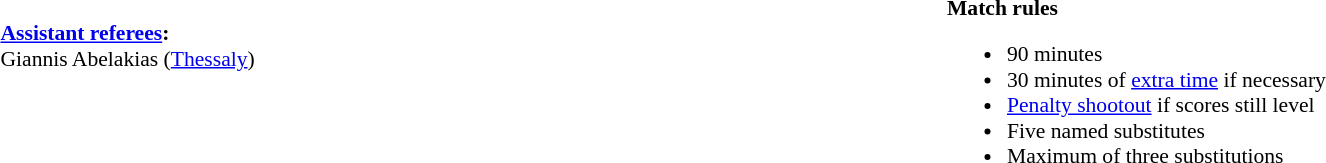<table width=100% style="font-size: 90%">
<tr>
<td width=50% valign=top><br><br><strong><a href='#'>Assistant referees</a>:</strong>
<br>Giannis Abelakias (<a href='#'>Thessaly</a>)</td>
<td width=50% valign=top><br><strong>Match rules</strong><ul><li>90 minutes</li><li>30 minutes of <a href='#'>extra time</a> if necessary</li><li><a href='#'>Penalty shootout</a> if scores still level</li><li>Five named substitutes</li><li>Maximum of three substitutions</li></ul></td>
</tr>
</table>
